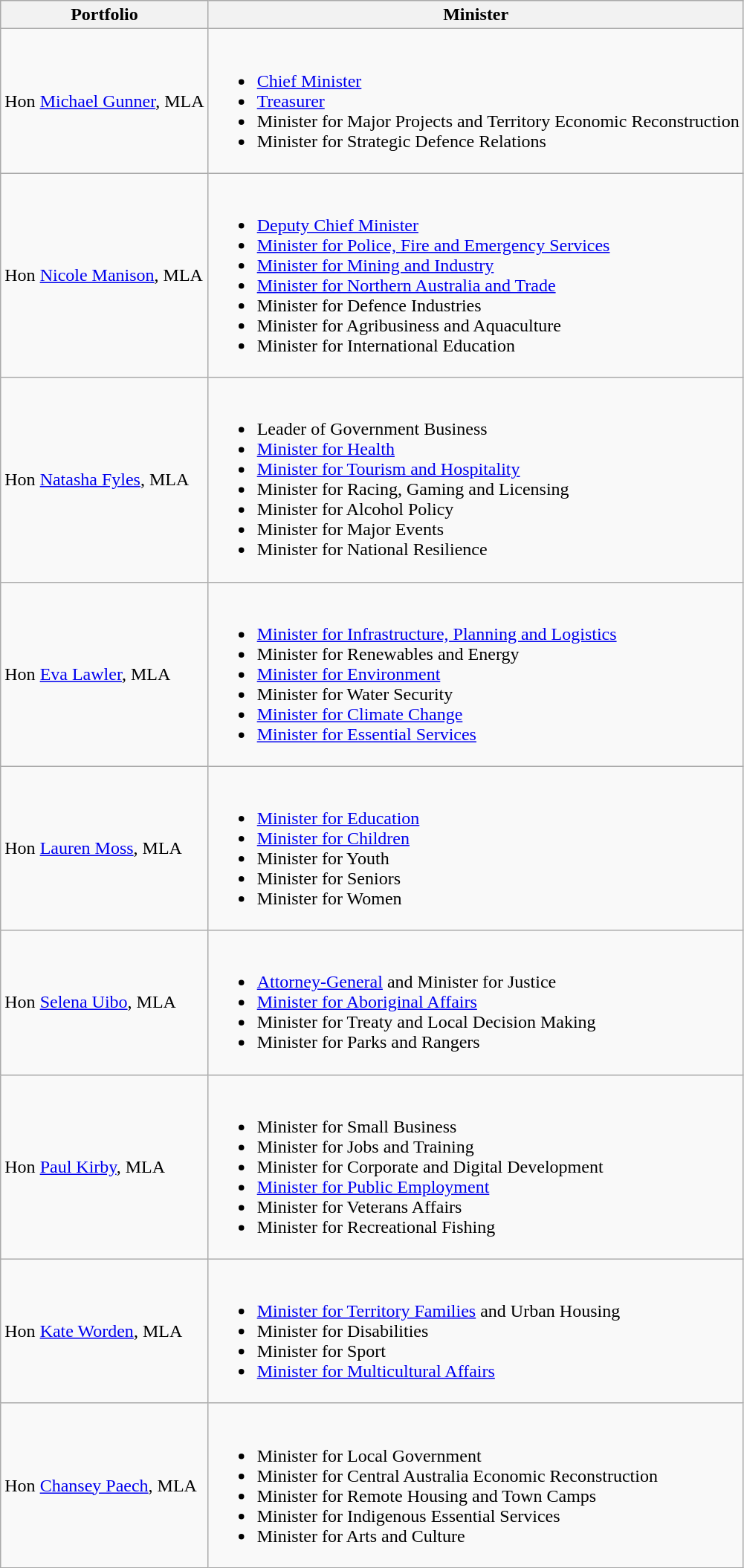<table class="wikitable">
<tr>
<th>Portfolio</th>
<th>Minister</th>
</tr>
<tr>
<td>Hon <a href='#'>Michael Gunner</a>, MLA</td>
<td><br><ul><li><a href='#'>Chief Minister</a></li><li><a href='#'>Treasurer</a></li><li>Minister for Major Projects and Territory Economic Reconstruction</li><li>Minister for Strategic Defence Relations</li></ul></td>
</tr>
<tr>
<td>Hon <a href='#'>Nicole Manison</a>, MLA</td>
<td><br><ul><li><a href='#'>Deputy Chief Minister</a></li><li><a href='#'>Minister for Police, Fire and Emergency Services</a></li><li><a href='#'>Minister for Mining and Industry</a></li><li><a href='#'>Minister for Northern Australia and Trade</a></li><li>Minister for Defence Industries</li><li>Minister for Agribusiness and Aquaculture</li><li>Minister for International Education</li></ul></td>
</tr>
<tr>
<td>Hon <a href='#'>Natasha Fyles</a>, MLA</td>
<td><br><ul><li>Leader of Government Business</li><li><a href='#'>Minister for Health</a></li><li><a href='#'>Minister for Tourism and Hospitality</a></li><li>Minister for Racing, Gaming and Licensing</li><li>Minister for Alcohol Policy</li><li>Minister for Major Events</li><li>Minister for National Resilience</li></ul></td>
</tr>
<tr>
<td>Hon <a href='#'>Eva Lawler</a>, MLA</td>
<td><br><ul><li><a href='#'>Minister for Infrastructure, Planning and Logistics</a></li><li>Minister for Renewables and Energy</li><li><a href='#'>Minister for Environment</a></li><li>Minister for Water Security</li><li><a href='#'>Minister for Climate Change</a></li><li><a href='#'>Minister for Essential Services</a></li></ul></td>
</tr>
<tr>
<td>Hon <a href='#'>Lauren Moss</a>, MLA</td>
<td><br><ul><li><a href='#'>Minister for Education</a></li><li><a href='#'>Minister for Children</a></li><li>Minister for Youth</li><li>Minister for Seniors</li><li>Minister for Women</li></ul></td>
</tr>
<tr>
<td>Hon <a href='#'>Selena Uibo</a>, MLA</td>
<td><br><ul><li><a href='#'>Attorney-General</a> and Minister for Justice</li><li><a href='#'>Minister for Aboriginal Affairs</a></li><li>Minister for Treaty and Local Decision Making</li><li>Minister for Parks and Rangers</li></ul></td>
</tr>
<tr>
<td>Hon <a href='#'>Paul Kirby</a>, MLA</td>
<td><br><ul><li>Minister for Small Business</li><li>Minister for Jobs and Training</li><li>Minister for Corporate and Digital Development</li><li><a href='#'>Minister for Public Employment</a></li><li>Minister for Veterans Affairs</li><li>Minister for Recreational Fishing</li></ul></td>
</tr>
<tr>
<td>Hon <a href='#'>Kate Worden</a>, MLA</td>
<td><br><ul><li><a href='#'>Minister for Territory Families</a> and Urban Housing</li><li>Minister for Disabilities</li><li>Minister for Sport</li><li><a href='#'>Minister for Multicultural Affairs</a></li></ul></td>
</tr>
<tr>
<td>Hon <a href='#'>Chansey Paech</a>, MLA</td>
<td><br><ul><li>Minister for Local Government</li><li>Minister for Central Australia Economic Reconstruction</li><li>Minister for Remote Housing and Town Camps</li><li>Minister for Indigenous Essential Services</li><li>Minister for Arts and Culture</li></ul></td>
</tr>
</table>
